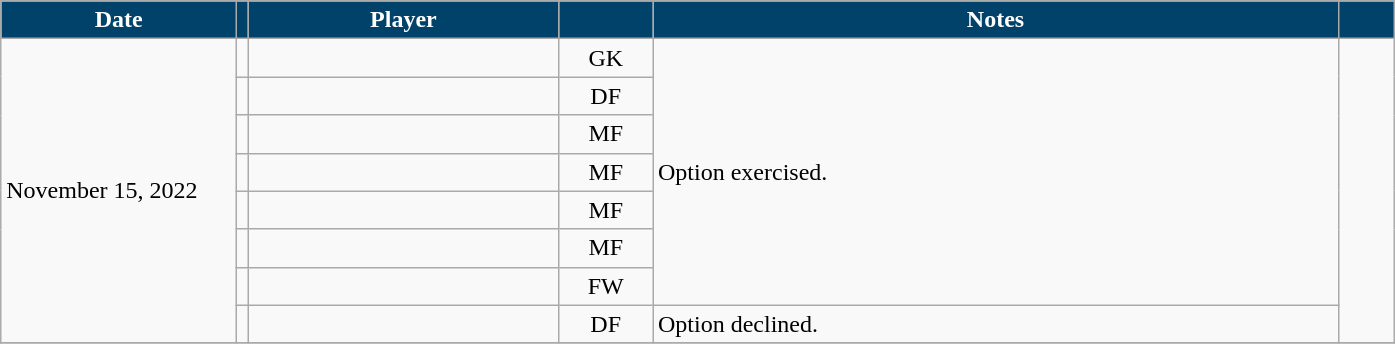<table class="wikitable sortable" style="text-align:left;">
<tr>
<th style="background:#01426A; color:#fff; width:150px;" data-sort-type="date">Date</th>
<th style="background:#01426A; color:#fff;"></th>
<th style="background:#01426A; color:#fff; width:200px;">Player</th>
<th style="background:#01426A; color:#fff; width:55px;"></th>
<th style="background:#01426A; color:#fff; width:450px;">Notes</th>
<th style="background:#01426A; color:#fff; width:30px;"></th>
</tr>
<tr>
<td rowspan="8">November 15, 2022</td>
<td></td>
<td></td>
<td align="center">GK</td>
<td rowspan="7">Option exercised.</td>
<td rowspan="8"></td>
</tr>
<tr>
<td></td>
<td></td>
<td align="center">DF</td>
</tr>
<tr>
<td></td>
<td></td>
<td align="center">MF</td>
</tr>
<tr>
<td></td>
<td></td>
<td align="center">MF</td>
</tr>
<tr>
<td></td>
<td></td>
<td align="center">MF</td>
</tr>
<tr>
<td></td>
<td></td>
<td align="center">MF</td>
</tr>
<tr>
<td></td>
<td></td>
<td align="center">FW</td>
</tr>
<tr>
<td></td>
<td></td>
<td align="center">DF</td>
<td>Option declined.</td>
</tr>
<tr>
</tr>
</table>
